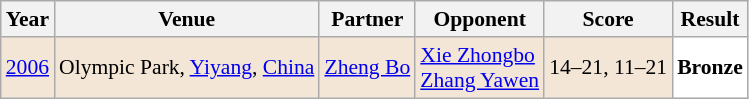<table class="sortable wikitable" style="font-size: 90%;">
<tr>
<th>Year</th>
<th>Venue</th>
<th>Partner</th>
<th>Opponent</th>
<th>Score</th>
<th>Result</th>
</tr>
<tr style="background:#F3E6D7">
<td align="center"><a href='#'>2006</a></td>
<td align="left">Olympic Park, <a href='#'>Yiyang</a>, <a href='#'>China</a></td>
<td align="left"> <a href='#'>Zheng Bo</a></td>
<td align="left"> <a href='#'>Xie Zhongbo</a> <br>  <a href='#'>Zhang Yawen</a></td>
<td align="left">14–21, 11–21</td>
<td style="text-align:left; background:white"> <strong>Bronze</strong></td>
</tr>
</table>
